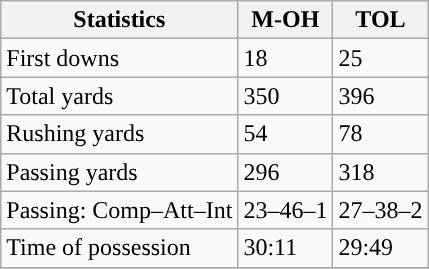<table class="wikitable" style="float: left;">
<tr>
<th>Statistics</th>
<th>M-OH</th>
<th>TOL</th>
</tr>
<tr>
<td>First downs</td>
<td>18</td>
<td>25</td>
</tr>
<tr>
<td>Total yards</td>
<td>350</td>
<td>396</td>
</tr>
<tr>
<td>Rushing yards</td>
<td>54</td>
<td>78</td>
</tr>
<tr>
<td>Passing yards</td>
<td>296</td>
<td>318</td>
</tr>
<tr>
<td>Passing: Comp–Att–Int</td>
<td>23–46–1</td>
<td>27–38–2</td>
</tr>
<tr>
<td>Time of possession</td>
<td>30:11</td>
<td>29:49</td>
</tr>
<tr>
</tr>
</table>
